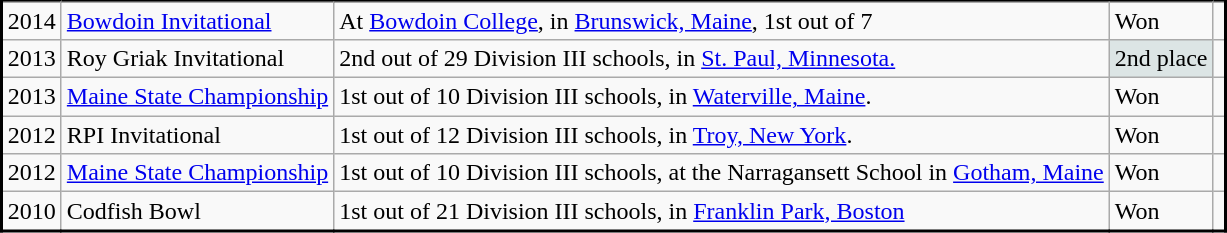<table class="wikitable sortable" style="margin:0.5em 1em 0.5em 0; border:2px #000000 solid; border-collapse:collapse;" style="text-align:center">
<tr>
</tr>
<tr>
<td>2014</td>
<td><a href='#'>Bowdoin Invitational</a></td>
<td>At <a href='#'>Bowdoin College</a>, in <a href='#'>Brunswick, Maine</a>, 1st out of 7</td>
<td>Won</td>
<td></td>
</tr>
<tr>
<td>2013</td>
<td>Roy Griak Invitational</td>
<td>2nd out of 29 Division III schools, in <a href='#'>St. Paul, Minnesota.</a></td>
<td align="center" bgcolor="#DCE5E5">2nd place</td>
<td></td>
</tr>
<tr>
<td>2013</td>
<td><a href='#'>Maine State Championship</a></td>
<td>1st out of 10 Division III schools, in <a href='#'>Waterville, Maine</a>.</td>
<td>Won</td>
<td></td>
</tr>
<tr>
<td>2012</td>
<td>RPI Invitational</td>
<td>1st out of 12 Division III schools, in <a href='#'>Troy, New York</a>.</td>
<td>Won</td>
<td></td>
</tr>
<tr>
<td>2012</td>
<td><a href='#'>Maine State Championship</a></td>
<td>1st out of 10 Division III schools, at the Narragansett School in <a href='#'>Gotham, Maine</a></td>
<td>Won</td>
<td></td>
</tr>
<tr>
<td>2010</td>
<td>Codfish Bowl</td>
<td>1st out of 21 Division III schools, in <a href='#'>Franklin Park, Boston</a></td>
<td>Won</td>
<td></td>
</tr>
</table>
